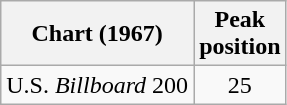<table class="wikitable sortable">
<tr>
<th>Chart (1967)</th>
<th>Peak<br>position</th>
</tr>
<tr>
<td>U.S. <em>Billboard</em> 200</td>
<td align="center">25</td>
</tr>
</table>
